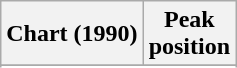<table class="wikitable sortable">
<tr>
<th align="left">Chart (1990)</th>
<th align="center">Peak<br>position</th>
</tr>
<tr>
</tr>
<tr>
</tr>
</table>
